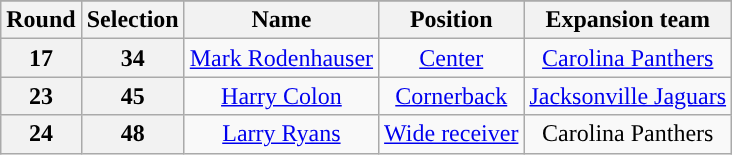<table class="wikitable" style="text-align:center">
<tr>
</tr>
<tr>
<th>Round</th>
<th>Selection</th>
<th>Name</th>
<th>Position</th>
<th>Expansion team</th>
</tr>
<tr>
<th>17</th>
<th>34</th>
<td><a href='#'>Mark Rodenhauser</a></td>
<td><a href='#'>Center</a></td>
<td><a href='#'>Carolina Panthers</a></td>
</tr>
<tr>
<th>23</th>
<th>45</th>
<td><a href='#'>Harry Colon</a></td>
<td><a href='#'>Cornerback</a></td>
<td><a href='#'>Jacksonville Jaguars</a></td>
</tr>
<tr>
<th>24</th>
<th>48</th>
<td><a href='#'>Larry Ryans</a></td>
<td><a href='#'>Wide receiver</a></td>
<td>Carolina Panthers</td>
</tr>
</table>
